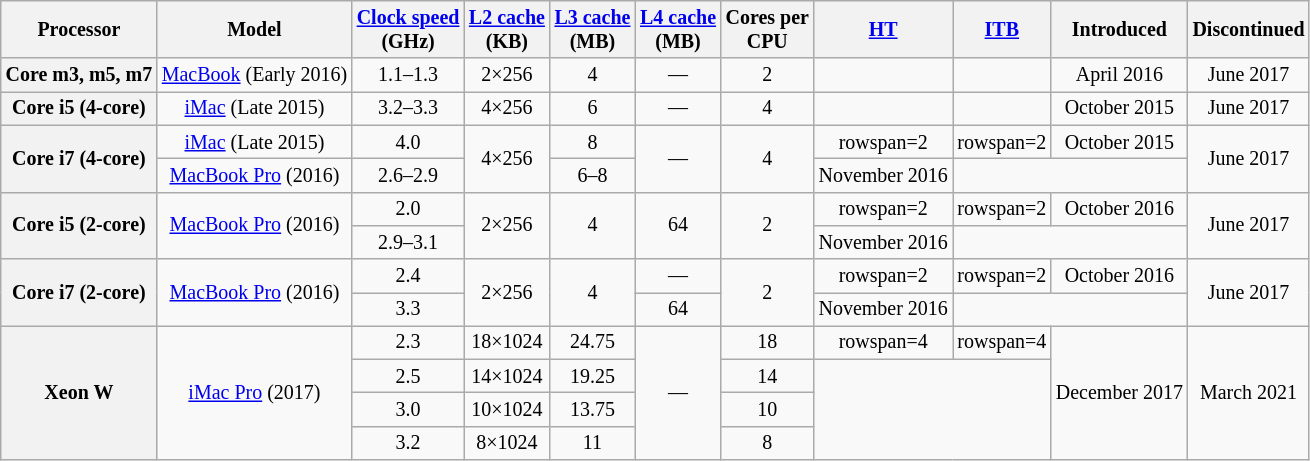<table class="wikitable sortable" style="font-size:smaller; text-align:center">
<tr>
<th>Processor</th>
<th>Model</th>
<th><a href='#'>Clock speed</a><br>(GHz)</th>
<th><a href='#'>L2 cache</a><br>(KB)</th>
<th><a href='#'>L3 cache</a><br>(MB)</th>
<th><a href='#'>L4 cache</a><br>(MB)</th>
<th>Cores per<br>CPU</th>
<th><a href='#'>HT</a></th>
<th><a href='#'>ITB</a></th>
<th>Introduced</th>
<th>Discontinued</th>
</tr>
<tr>
<th>Core m3, m5, m7</th>
<td><a href='#'>MacBook</a> (Early 2016)</td>
<td>1.1–1.3</td>
<td>2×256</td>
<td>4</td>
<td>—</td>
<td>2</td>
<td></td>
<td></td>
<td>April 2016</td>
<td>June 2017</td>
</tr>
<tr>
<th>Core i5 (4-core)</th>
<td><a href='#'>iMac</a> (Late 2015)</td>
<td>3.2–3.3</td>
<td>4×256</td>
<td>6</td>
<td>—</td>
<td>4</td>
<td></td>
<td></td>
<td>October 2015</td>
<td>June 2017</td>
</tr>
<tr>
<th rowspan=2>Core i7 (4-core)</th>
<td><a href='#'>iMac</a> (Late 2015)</td>
<td>4.0</td>
<td rowspan=2>4×256</td>
<td>8</td>
<td rowspan=2>—</td>
<td rowspan=2>4</td>
<td>rowspan=2 </td>
<td>rowspan=2 </td>
<td>October 2015</td>
<td rowspan=2>June 2017</td>
</tr>
<tr>
<td><a href='#'>MacBook Pro</a> (2016)</td>
<td>2.6–2.9</td>
<td>6–8</td>
<td>November 2016</td>
</tr>
<tr>
<th rowspan=2>Core i5 (2-core)</th>
<td rowspan=2><a href='#'>MacBook Pro</a> (2016)</td>
<td>2.0</td>
<td rowspan=2>2×256</td>
<td rowspan=2>4</td>
<td rowspan=2>64</td>
<td rowspan=2>2</td>
<td>rowspan=2 </td>
<td>rowspan=2 </td>
<td>October 2016</td>
<td rowspan=2>June 2017</td>
</tr>
<tr>
<td>2.9–3.1</td>
<td>November 2016</td>
</tr>
<tr>
<th rowspan=2>Core i7 (2-core)</th>
<td rowspan=2><a href='#'>MacBook Pro</a> (2016)</td>
<td>2.4</td>
<td rowspan=2>2×256</td>
<td rowspan=2>4</td>
<td>—</td>
<td rowspan=2>2</td>
<td>rowspan=2 </td>
<td>rowspan=2 </td>
<td>October 2016</td>
<td rowspan=2>June 2017</td>
</tr>
<tr>
<td>3.3</td>
<td>64</td>
<td>November 2016</td>
</tr>
<tr>
<th rowspan=4>Xeon W</th>
<td rowspan=4><a href='#'>iMac Pro</a> (2017)</td>
<td>2.3</td>
<td>18×1024</td>
<td>24.75</td>
<td rowspan=4>—</td>
<td>18</td>
<td>rowspan=4 </td>
<td>rowspan=4 </td>
<td rowspan=4>December 2017</td>
<td rowspan=4>March 2021</td>
</tr>
<tr>
<td>2.5</td>
<td>14×1024</td>
<td>19.25</td>
<td>14</td>
</tr>
<tr>
<td>3.0</td>
<td>10×1024</td>
<td>13.75</td>
<td>10</td>
</tr>
<tr>
<td>3.2</td>
<td>8×1024</td>
<td>11</td>
<td>8</td>
</tr>
</table>
